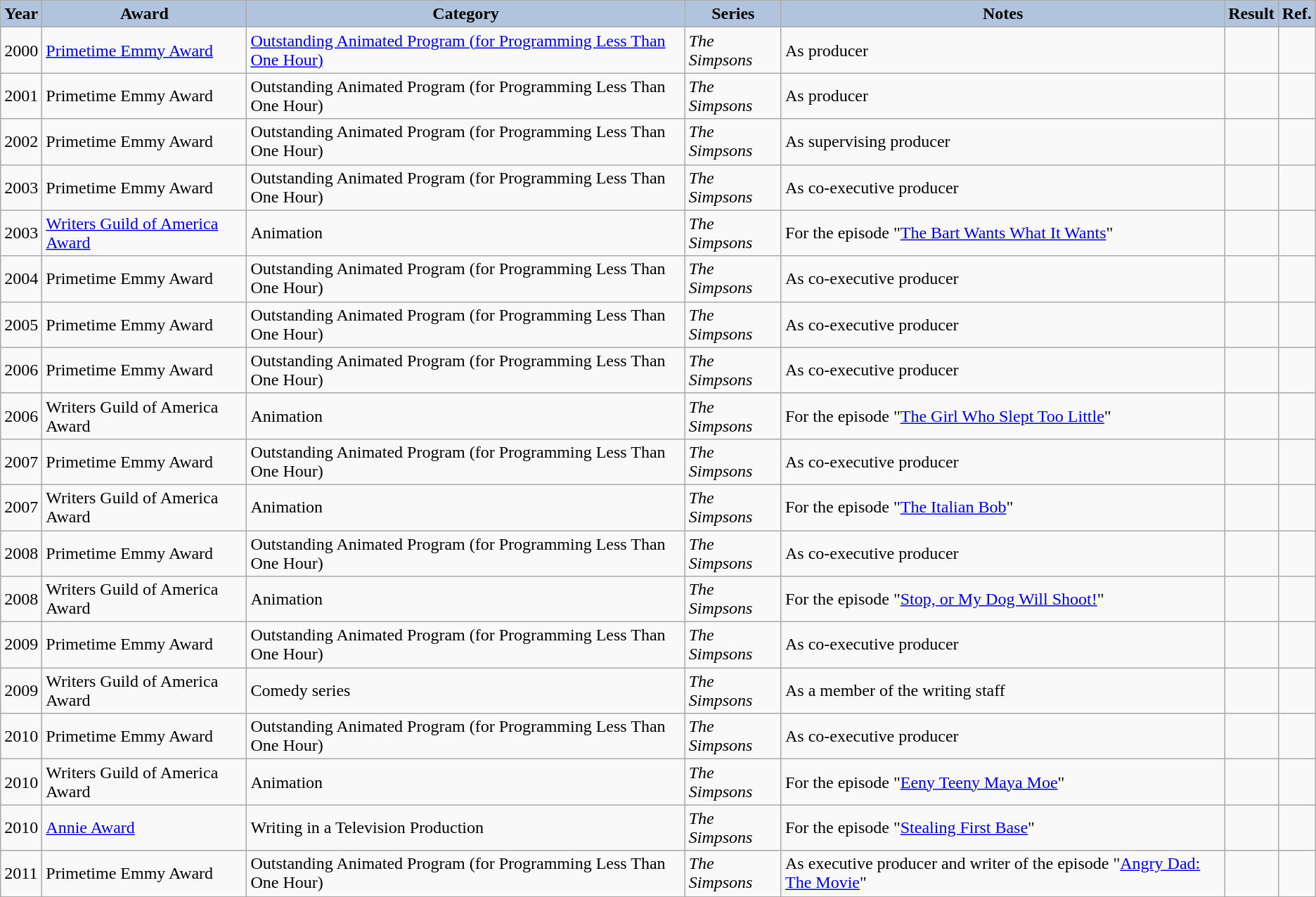<table class="wikitable">
<tr>
<th scope="col" style="background-color: #B0C4DE;">Year</th>
<th scope="col" style="background-color: #B0C4DE;">Award</th>
<th scope="col" style="background-color: #B0C4DE;">Category</th>
<th scope="col" style="background-color: #B0C4DE;">Series</th>
<th scope="col" style="background-color: #B0C4DE;">Notes</th>
<th scope="col" style="background-color: #B0C4DE;">Result</th>
<th scope="col" style="background-color: #B0C4DE;">Ref.</th>
</tr>
<tr>
<td>2000</td>
<td><a href='#'>Primetime Emmy Award</a></td>
<td scope="row"><a href='#'>Outstanding Animated Program (for Programming Less Than One Hour)</a></td>
<td><em>The Simpsons</em></td>
<td>As producer</td>
<td></td>
<td align=center></td>
</tr>
<tr>
<td>2001</td>
<td>Primetime Emmy Award</td>
<td scope="row">Outstanding Animated Program (for Programming Less Than One Hour)</td>
<td><em>The Simpsons</em></td>
<td>As producer</td>
<td></td>
<td align=center></td>
</tr>
<tr>
<td>2002</td>
<td>Primetime Emmy Award</td>
<td scope="row">Outstanding Animated Program (for Programming Less Than One Hour)</td>
<td><em>The Simpsons</em></td>
<td>As supervising producer</td>
<td></td>
<td align=center></td>
</tr>
<tr>
<td>2003</td>
<td>Primetime Emmy Award</td>
<td scope="row">Outstanding Animated Program (for Programming Less Than One Hour)</td>
<td><em>The Simpsons</em></td>
<td>As co-executive producer</td>
<td></td>
<td align=center></td>
</tr>
<tr>
<td>2003</td>
<td><a href='#'>Writers Guild of America Award</a></td>
<td scope="row">Animation</td>
<td><em>The Simpsons</em></td>
<td>For the episode "<a href='#'>The Bart Wants What It Wants</a>"</td>
<td></td>
<td align=center></td>
</tr>
<tr>
<td>2004</td>
<td>Primetime Emmy Award</td>
<td scope="row">Outstanding Animated Program (for Programming Less Than One Hour)</td>
<td><em>The Simpsons</em></td>
<td>As co-executive producer</td>
<td></td>
<td align=center></td>
</tr>
<tr>
<td>2005</td>
<td>Primetime Emmy Award</td>
<td scope="row">Outstanding Animated Program (for Programming Less Than One Hour)</td>
<td><em>The Simpsons</em></td>
<td>As co-executive producer</td>
<td></td>
<td align=center></td>
</tr>
<tr>
<td>2006</td>
<td>Primetime Emmy Award</td>
<td scope="row">Outstanding Animated Program (for Programming Less Than One Hour)</td>
<td><em>The Simpsons</em></td>
<td>As co-executive producer</td>
<td></td>
<td align=center></td>
</tr>
<tr>
<td>2006</td>
<td>Writers Guild of America Award</td>
<td scope="row">Animation</td>
<td><em>The Simpsons</em></td>
<td>For the episode "<a href='#'>The Girl Who Slept Too Little</a>"</td>
<td></td>
<td align=center></td>
</tr>
<tr>
<td>2007</td>
<td>Primetime Emmy Award</td>
<td scope="row">Outstanding Animated Program (for Programming Less Than One Hour)</td>
<td><em>The Simpsons</em></td>
<td>As co-executive producer</td>
<td></td>
<td align=center></td>
</tr>
<tr>
<td>2007</td>
<td>Writers Guild of America Award</td>
<td scope="row">Animation</td>
<td><em>The Simpsons</em></td>
<td>For the episode "<a href='#'>The Italian Bob</a>"</td>
<td></td>
<td align=center></td>
</tr>
<tr>
<td>2008</td>
<td>Primetime Emmy Award</td>
<td scope="row">Outstanding Animated Program (for Programming Less Than One Hour)</td>
<td><em>The Simpsons</em></td>
<td>As co-executive producer</td>
<td></td>
<td align=center></td>
</tr>
<tr>
<td>2008</td>
<td>Writers Guild of America Award</td>
<td scope="row">Animation</td>
<td><em>The Simpsons</em></td>
<td>For the episode "<a href='#'>Stop, or My Dog Will Shoot!</a>"</td>
<td></td>
<td align=center></td>
</tr>
<tr>
<td>2009</td>
<td>Primetime Emmy Award</td>
<td scope="row">Outstanding Animated Program (for Programming Less Than One Hour)</td>
<td><em>The Simpsons</em></td>
<td>As co-executive producer</td>
<td></td>
<td align=center></td>
</tr>
<tr>
<td>2009</td>
<td>Writers Guild of America Award</td>
<td scope="row">Comedy series</td>
<td><em>The Simpsons</em></td>
<td>As a member of the writing staff</td>
<td></td>
<td align=center></td>
</tr>
<tr>
<td>2010</td>
<td>Primetime Emmy Award</td>
<td scope="row">Outstanding Animated Program (for Programming Less Than One Hour)</td>
<td><em>The Simpsons</em></td>
<td>As co-executive producer</td>
<td></td>
<td align=center></td>
</tr>
<tr>
<td>2010</td>
<td>Writers Guild of America Award</td>
<td scope="row">Animation</td>
<td><em>The Simpsons</em></td>
<td>For the episode "<a href='#'>Eeny Teeny Maya Moe</a>"</td>
<td></td>
<td align=center></td>
</tr>
<tr>
<td>2010</td>
<td><a href='#'>Annie Award</a></td>
<td scope="row">Writing in a Television Production</td>
<td><em>The Simpsons</em></td>
<td>For the episode "<a href='#'>Stealing First Base</a>"</td>
<td></td>
<td align=center></td>
</tr>
<tr>
<td>2011</td>
<td>Primetime Emmy Award</td>
<td scope="row">Outstanding Animated Program (for Programming Less Than One Hour)</td>
<td><em>The Simpsons</em></td>
<td>As executive producer and writer of the episode "<a href='#'>Angry Dad: The Movie</a>"</td>
<td></td>
<td align=center></td>
</tr>
</table>
